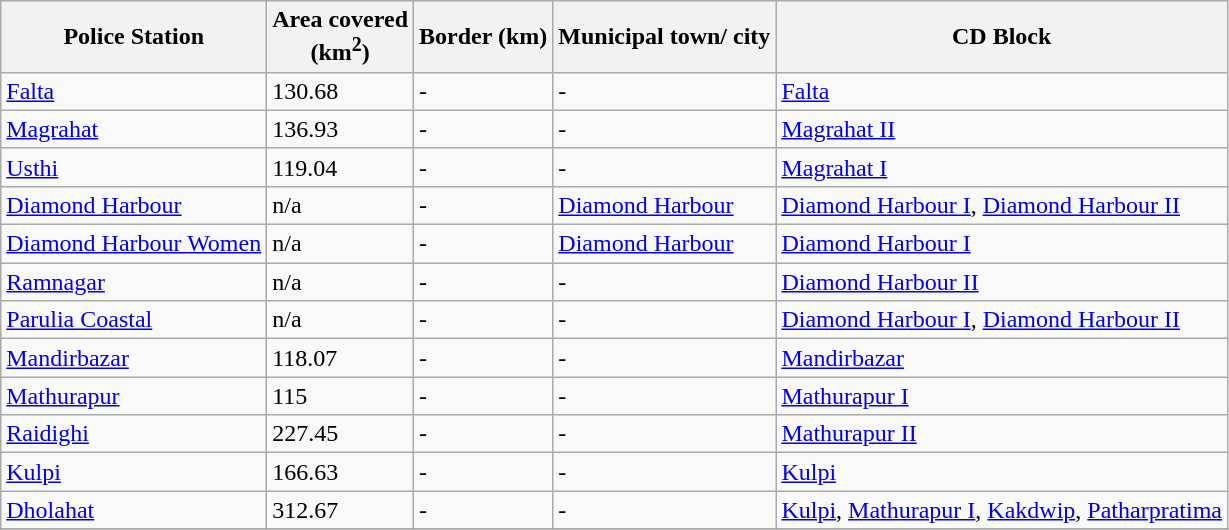<table class="wikitable sortable">
<tr>
<th>Police Station</th>
<th>Area covered<br>(km<sup>2</sup>)</th>
<th>Border (km)</th>
<th>Municipal town/ city</th>
<th>CD Block</th>
</tr>
<tr>
<td><a href='#'>Falta</a></td>
<td>130.68</td>
<td>-</td>
<td>-</td>
<td><a href='#'>Falta</a></td>
</tr>
<tr>
<td><a href='#'>Magrahat</a></td>
<td>136.93</td>
<td>-</td>
<td>-</td>
<td><a href='#'>Magrahat II</a></td>
</tr>
<tr>
<td><a href='#'>Usthi</a></td>
<td>119.04</td>
<td>-</td>
<td>-</td>
<td><a href='#'>Magrahat I</a></td>
</tr>
<tr>
<td><a href='#'>Diamond Harbour</a></td>
<td>n/a</td>
<td>-</td>
<td><a href='#'>Diamond Harbour</a></td>
<td><a href='#'>Diamond Harbour I</a>, <a href='#'>Diamond Harbour II</a></td>
</tr>
<tr>
<td><a href='#'>Diamond Harbour Women</a></td>
<td>n/a</td>
<td>-</td>
<td><a href='#'>Diamond Harbour</a></td>
<td><a href='#'>Diamond Harbour I</a></td>
</tr>
<tr>
<td><a href='#'>Ramnagar</a></td>
<td>n/a</td>
<td>-</td>
<td>-</td>
<td><a href='#'>Diamond Harbour II</a></td>
</tr>
<tr>
<td><a href='#'>Parulia Coastal</a></td>
<td>n/a</td>
<td>-</td>
<td>-</td>
<td><a href='#'>Diamond Harbour I</a>, <a href='#'>Diamond Harbour II</a></td>
</tr>
<tr>
<td><a href='#'>Mandirbazar</a></td>
<td>118.07</td>
<td>-</td>
<td>-</td>
<td><a href='#'>Mandirbazar</a></td>
</tr>
<tr>
<td><a href='#'>Mathurapur</a></td>
<td>115</td>
<td>-</td>
<td>-</td>
<td><a href='#'>Mathurapur I</a></td>
</tr>
<tr>
<td><a href='#'>Raidighi</a></td>
<td>227.45</td>
<td>-</td>
<td>-</td>
<td><a href='#'>Mathurapur II</a></td>
</tr>
<tr>
<td><a href='#'>Kulpi</a></td>
<td>166.63</td>
<td>-</td>
<td>-</td>
<td><a href='#'>Kulpi</a></td>
</tr>
<tr>
<td><a href='#'>Dholahat</a></td>
<td>312.67</td>
<td>-</td>
<td>-</td>
<td><a href='#'>Kulpi</a>, <a href='#'>Mathurapur I</a>, <a href='#'>Kakdwip</a>, <a href='#'>Patharpratima</a></td>
</tr>
<tr>
</tr>
</table>
